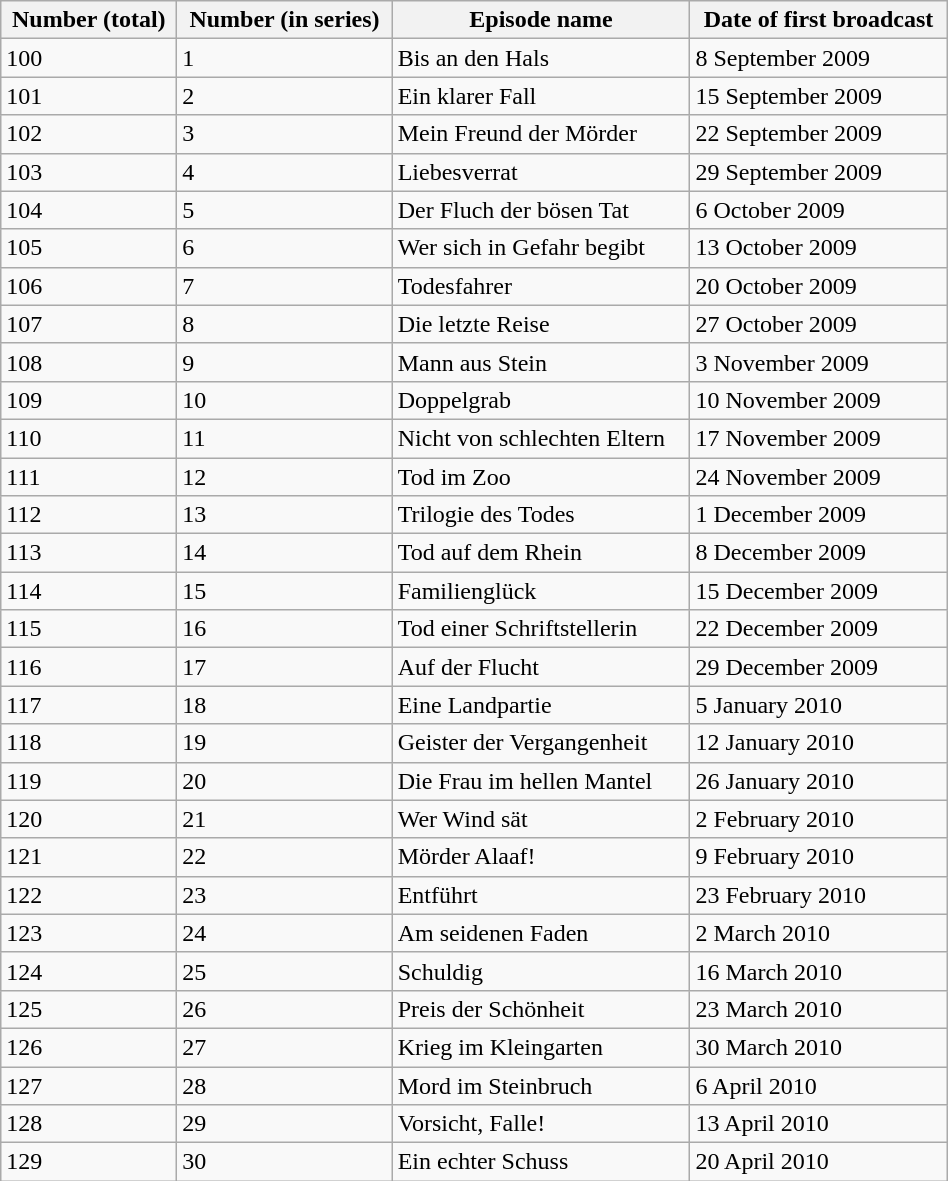<table class="wikitable" width="50%">
<tr class="hintergrundfarbe6">
<th>Number (total)</th>
<th>Number (in series)</th>
<th>Episode name</th>
<th>Date of first broadcast</th>
</tr>
<tr>
<td>100</td>
<td>1</td>
<td>Bis an den Hals</td>
<td>8 September 2009</td>
</tr>
<tr>
<td>101</td>
<td>2</td>
<td>Ein klarer Fall</td>
<td>15 September 2009</td>
</tr>
<tr>
<td>102</td>
<td>3</td>
<td>Mein Freund der Mörder</td>
<td>22 September 2009</td>
</tr>
<tr>
<td>103</td>
<td>4</td>
<td>Liebesverrat</td>
<td>29 September 2009</td>
</tr>
<tr>
<td>104</td>
<td>5</td>
<td>Der Fluch der bösen Tat</td>
<td>6 October 2009</td>
</tr>
<tr>
<td>105</td>
<td>6</td>
<td>Wer sich in Gefahr begibt</td>
<td>13 October 2009</td>
</tr>
<tr>
<td>106</td>
<td>7</td>
<td>Todesfahrer</td>
<td>20 October 2009</td>
</tr>
<tr>
<td>107</td>
<td>8</td>
<td>Die letzte Reise</td>
<td>27 October 2009</td>
</tr>
<tr>
<td>108</td>
<td>9</td>
<td>Mann aus Stein</td>
<td>3 November 2009</td>
</tr>
<tr>
<td>109</td>
<td>10</td>
<td>Doppelgrab</td>
<td>10 November 2009</td>
</tr>
<tr>
<td>110</td>
<td>11</td>
<td>Nicht von schlechten Eltern</td>
<td>17 November 2009</td>
</tr>
<tr>
<td>111</td>
<td>12</td>
<td>Tod im Zoo</td>
<td>24 November 2009</td>
</tr>
<tr>
<td>112</td>
<td>13</td>
<td>Trilogie des Todes</td>
<td>1 December 2009</td>
</tr>
<tr>
<td>113</td>
<td>14</td>
<td>Tod auf dem Rhein</td>
<td>8 December 2009</td>
</tr>
<tr>
<td>114</td>
<td>15</td>
<td>Familienglück</td>
<td>15 December 2009</td>
</tr>
<tr>
<td>115</td>
<td>16</td>
<td>Tod einer Schriftstellerin</td>
<td>22 December 2009</td>
</tr>
<tr>
<td>116</td>
<td>17</td>
<td>Auf der Flucht</td>
<td>29 December 2009</td>
</tr>
<tr>
<td>117</td>
<td>18</td>
<td>Eine Landpartie</td>
<td>5 January 2010</td>
</tr>
<tr>
<td>118</td>
<td>19</td>
<td>Geister der Vergangenheit</td>
<td>12 January 2010</td>
</tr>
<tr>
<td>119</td>
<td>20</td>
<td>Die Frau im hellen Mantel</td>
<td>26 January 2010</td>
</tr>
<tr>
<td>120</td>
<td>21</td>
<td>Wer Wind sät</td>
<td>2 February 2010</td>
</tr>
<tr>
<td>121</td>
<td>22</td>
<td>Mörder Alaaf!</td>
<td>9 February 2010</td>
</tr>
<tr>
<td>122</td>
<td>23</td>
<td>Entführt</td>
<td>23 February 2010</td>
</tr>
<tr>
<td>123</td>
<td>24</td>
<td>Am seidenen Faden</td>
<td>2 March 2010</td>
</tr>
<tr>
<td>124</td>
<td>25</td>
<td>Schuldig</td>
<td>16 March 2010</td>
</tr>
<tr>
<td>125</td>
<td>26</td>
<td>Preis der Schönheit</td>
<td>23 March 2010</td>
</tr>
<tr>
<td>126</td>
<td>27</td>
<td>Krieg im Kleingarten</td>
<td>30 March 2010</td>
</tr>
<tr>
<td>127</td>
<td>28</td>
<td>Mord im Steinbruch</td>
<td>6 April 2010</td>
</tr>
<tr>
<td>128</td>
<td>29</td>
<td>Vorsicht, Falle!</td>
<td>13 April 2010</td>
</tr>
<tr>
<td>129</td>
<td>30</td>
<td>Ein echter Schuss</td>
<td>20 April 2010</td>
</tr>
</table>
